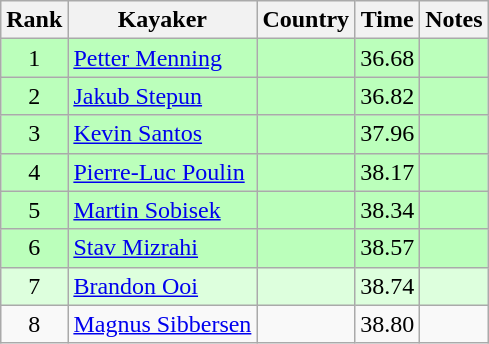<table class="wikitable" style="text-align:center">
<tr>
<th>Rank</th>
<th>Kayaker</th>
<th>Country</th>
<th>Time</th>
<th>Notes</th>
</tr>
<tr bgcolor=bbffbb>
<td>1</td>
<td align="left"><a href='#'>Petter Menning</a></td>
<td align="left"></td>
<td>36.68</td>
<td></td>
</tr>
<tr bgcolor=bbffbb>
<td>2</td>
<td align="left"><a href='#'>Jakub Stepun</a></td>
<td align="left"></td>
<td>36.82</td>
<td></td>
</tr>
<tr bgcolor=bbffbb>
<td>3</td>
<td align="left"><a href='#'>Kevin Santos</a></td>
<td align="left"></td>
<td>37.96</td>
<td></td>
</tr>
<tr bgcolor=bbffbb>
<td>4</td>
<td align="left"><a href='#'>Pierre-Luc Poulin</a></td>
<td align="left"></td>
<td>38.17</td>
<td></td>
</tr>
<tr bgcolor=bbffbb>
<td>5</td>
<td align="left"><a href='#'>Martin Sobisek</a></td>
<td align="left"></td>
<td>38.34</td>
<td></td>
</tr>
<tr bgcolor=bbffbb>
<td>6</td>
<td align="left"><a href='#'>Stav Mizrahi</a></td>
<td align="left"></td>
<td>38.57</td>
<td></td>
</tr>
<tr bgcolor=ddffdd>
<td>7</td>
<td align="left"><a href='#'>Brandon Ooi</a></td>
<td align="left"></td>
<td>38.74</td>
<td></td>
</tr>
<tr>
<td>8</td>
<td align="left"><a href='#'>Magnus Sibbersen</a></td>
<td align="left"></td>
<td>38.80</td>
<td></td>
</tr>
</table>
